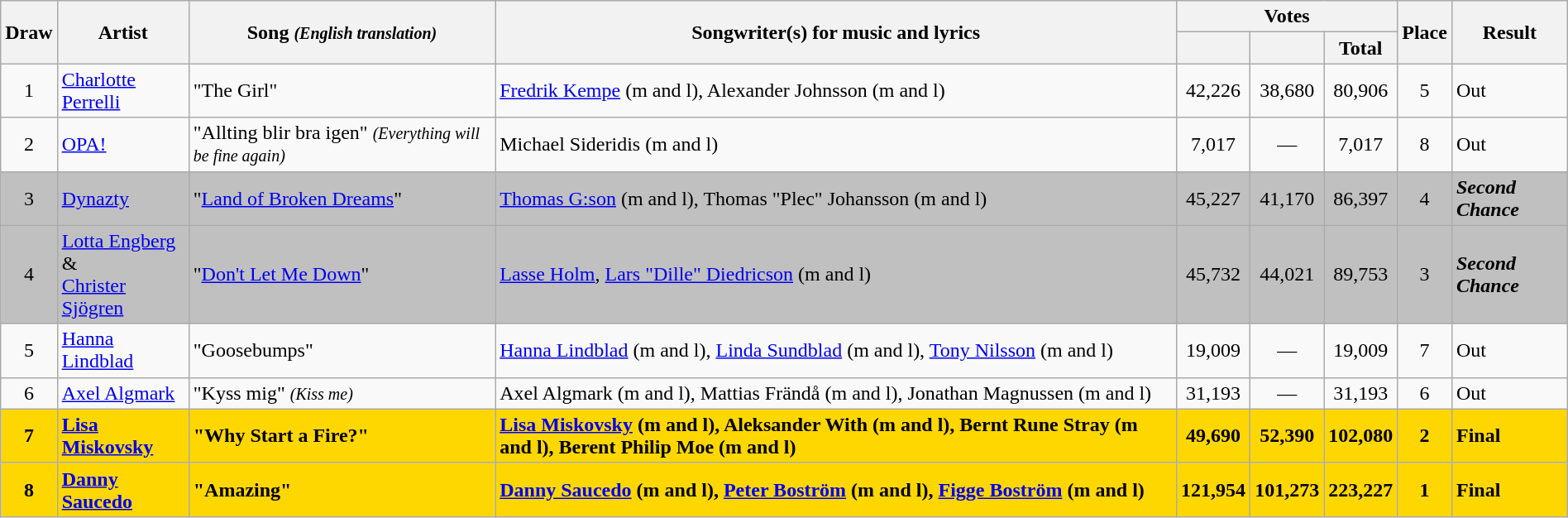<table class="sortable wikitable" style="margin: 1em auto 1em auto; text-align:center;">
<tr>
<th rowspan="2">Draw</th>
<th rowspan="2">Artist</th>
<th rowspan="2">Song <small><em>(English translation)</em></small></th>
<th rowspan="2">Songwriter(s) for music and lyrics</th>
<th colspan="3" class="unsortable">Votes</th>
<th rowspan="2">Place</th>
<th rowspan="2">Result</th>
</tr>
<tr>
<th></th>
<th></th>
<th>Total</th>
</tr>
<tr>
<td>1</td>
<td align="left"><a href='#'>Charlotte Perrelli</a></td>
<td align="left">"The Girl"</td>
<td align="left"><a href='#'>Fredrik Kempe</a> (m and l), Alexander Johnsson (m and l)</td>
<td>42,226</td>
<td>38,680</td>
<td>80,906</td>
<td>5</td>
<td align="left">Out</td>
</tr>
<tr>
<td>2</td>
<td align="left"><a href='#'>OPA!</a></td>
<td align="left">"Allting blir bra igen" <small><em>(Everything will be fine again)</em></small></td>
<td align="left">Michael Sideridis (m and l)</td>
<td>7,017</td>
<td>—</td>
<td>7,017</td>
<td>8</td>
<td align="left">Out</td>
</tr>
<tr style="background:silver;">
<td>3</td>
<td align="left"><a href='#'>Dynazty</a></td>
<td align="left">"<a href='#'>Land of Broken Dreams</a>"</td>
<td align="left"><a href='#'>Thomas G:son</a> (m and l), Thomas "Plec" Johansson (m and l)</td>
<td>45,227</td>
<td>41,170</td>
<td>86,397</td>
<td>4</td>
<td align="left"><strong><em>Second Chance</em></strong></td>
</tr>
<tr style="background:silver;">
<td>4</td>
<td align="left"><a href='#'>Lotta Engberg</a> &<br><a href='#'>Christer Sjögren</a></td>
<td align="left">"<a href='#'>Don't Let Me Down</a>"</td>
<td align="left"><a href='#'>Lasse Holm</a>, <a href='#'>Lars "Dille" Diedricson</a> (m and l)</td>
<td>45,732</td>
<td>44,021</td>
<td>89,753</td>
<td>3</td>
<td align="left"><strong><em>Second Chance</em></strong></td>
</tr>
<tr>
<td>5</td>
<td align="left"><a href='#'>Hanna Lindblad</a></td>
<td align="left">"Goosebumps"</td>
<td align="left"><a href='#'>Hanna Lindblad</a> (m and l), <a href='#'>Linda Sundblad</a> (m and l), <a href='#'>Tony Nilsson</a> (m and l)</td>
<td>19,009</td>
<td>—</td>
<td>19,009</td>
<td>7</td>
<td align="left">Out</td>
</tr>
<tr>
<td>6</td>
<td align="left"><a href='#'>Axel Algmark</a></td>
<td align="left">"Kyss mig" <small><em>(Kiss me)</em></small></td>
<td align="left">Axel Algmark (m and l), Mattias Frändå (m and l), Jonathan Magnussen (m and l)</td>
<td>31,193</td>
<td>—</td>
<td>31,193</td>
<td>6</td>
<td align="left">Out</td>
</tr>
<tr style="font-weight:bold;background:gold;">
<td>7</td>
<td align="left"><a href='#'>Lisa Miskovsky</a></td>
<td align="left">"Why Start a Fire?"</td>
<td align="left"><a href='#'>Lisa Miskovsky</a> (m and l), Aleksander With (m and l), Bernt Rune Stray (m and l), Berent Philip Moe (m and l)</td>
<td>49,690</td>
<td>52,390</td>
<td>102,080</td>
<td>2</td>
<td align="left">Final</td>
</tr>
<tr style="font-weight:bold;background:gold;">
<td>8</td>
<td align="left"><a href='#'>Danny Saucedo</a></td>
<td align="left">"Amazing"</td>
<td align="left"><a href='#'>Danny Saucedo</a> (m and l), <a href='#'>Peter Boström</a> (m and l), <a href='#'>Figge Boström</a> (m and l)</td>
<td>121,954</td>
<td>101,273</td>
<td>223,227</td>
<td>1</td>
<td align="left">Final</td>
</tr>
</table>
